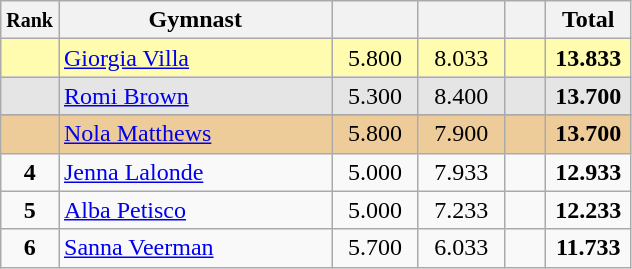<table style="text-align:center;" class="wikitable sortable">
<tr>
<th scope="col" style="width:15px;"><small>Rank</small></th>
<th scope="col" style="width:175px;">Gymnast</th>
<th scope="col" style="width:50px;"><small></small></th>
<th scope="col" style="width:50px;"><small></small></th>
<th scope="col" style="width:20px;"><small></small></th>
<th scope="col" style="width:50px;">Total</th>
</tr>
<tr style="background:#fffcaf;">
<td scope="row" style="text-align:center"><strong></strong></td>
<td style="text-align:left;"> <a href='#'>Giorgia Villa</a></td>
<td>5.800</td>
<td>8.033</td>
<td></td>
<td><strong>13.833</strong></td>
</tr>
<tr style="background:#e5e5e5;">
<td scope="row" style="text-align:center"><strong></strong></td>
<td style="text-align:left;"> <a href='#'>Romi Brown</a></td>
<td>5.300</td>
<td>8.400</td>
<td></td>
<td><strong>13.700</strong></td>
</tr>
<tr>
</tr>
<tr style="background:#ec9;">
<td scope="row" style="text-align:center"><strong></strong></td>
<td style="text-align:left;"> <a href='#'>Nola Matthews</a></td>
<td>5.800</td>
<td>7.900</td>
<td></td>
<td><strong>13.700</strong></td>
</tr>
<tr>
<td scope="row" style="text-align:center"><strong>4</strong></td>
<td style="text-align:left;"> <a href='#'>Jenna Lalonde</a></td>
<td>5.000</td>
<td>7.933</td>
<td></td>
<td><strong>12.933</strong></td>
</tr>
<tr>
<td scope="row" style="text-align:center"><strong>5</strong></td>
<td style="text-align:left;"> <a href='#'>Alba Petisco</a></td>
<td>5.000</td>
<td>7.233</td>
<td></td>
<td><strong>12.233</strong></td>
</tr>
<tr>
<td scope="row" style="text-align:center"><strong>6</strong></td>
<td style="text-align:left;"> <a href='#'>Sanna Veerman</a></td>
<td>5.700</td>
<td>6.033</td>
<td></td>
<td><strong>11.733</strong></td>
</tr>
</table>
